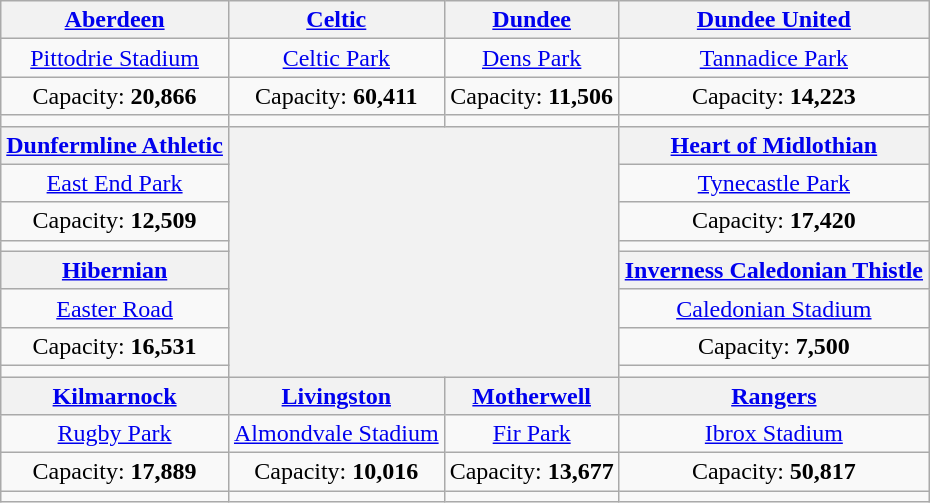<table class="wikitable" style="text-align:center">
<tr>
<th><a href='#'>Aberdeen</a></th>
<th><a href='#'>Celtic</a></th>
<th><a href='#'>Dundee</a></th>
<th><a href='#'>Dundee United</a></th>
</tr>
<tr>
<td><a href='#'>Pittodrie Stadium</a></td>
<td><a href='#'>Celtic Park</a></td>
<td><a href='#'>Dens Park</a></td>
<td><a href='#'>Tannadice Park</a></td>
</tr>
<tr>
<td>Capacity: <strong>20,866</strong></td>
<td>Capacity: <strong>60,411</strong></td>
<td>Capacity: <strong>11,506</strong></td>
<td>Capacity: <strong>14,223</strong></td>
</tr>
<tr>
<td></td>
<td></td>
<td></td>
<td></td>
</tr>
<tr>
<th><a href='#'>Dunfermline Athletic</a></th>
<th rowspan="8" colspan="2"></th>
<th><a href='#'>Heart of Midlothian</a></th>
</tr>
<tr>
<td><a href='#'>East End Park</a></td>
<td><a href='#'>Tynecastle Park</a></td>
</tr>
<tr>
<td>Capacity: <strong>12,509</strong></td>
<td>Capacity: <strong>17,420</strong></td>
</tr>
<tr>
<td></td>
<td></td>
</tr>
<tr>
<th><a href='#'>Hibernian</a></th>
<th><a href='#'>Inverness Caledonian Thistle</a></th>
</tr>
<tr>
<td><a href='#'>Easter Road</a></td>
<td><a href='#'>Caledonian Stadium</a></td>
</tr>
<tr>
<td>Capacity: <strong>16,531</strong></td>
<td>Capacity: <strong>7,500</strong></td>
</tr>
<tr>
<td></td>
<td></td>
</tr>
<tr>
<th><a href='#'>Kilmarnock</a></th>
<th><a href='#'>Livingston</a></th>
<th><a href='#'>Motherwell</a></th>
<th><a href='#'>Rangers</a></th>
</tr>
<tr>
<td><a href='#'>Rugby Park</a></td>
<td><a href='#'>Almondvale Stadium</a></td>
<td><a href='#'>Fir Park</a></td>
<td><a href='#'>Ibrox Stadium</a></td>
</tr>
<tr>
<td>Capacity: <strong>17,889</strong></td>
<td>Capacity: <strong>10,016</strong></td>
<td>Capacity: <strong>13,677</strong></td>
<td>Capacity: <strong>50,817</strong></td>
</tr>
<tr>
<td></td>
<td></td>
<td></td>
<td></td>
</tr>
</table>
